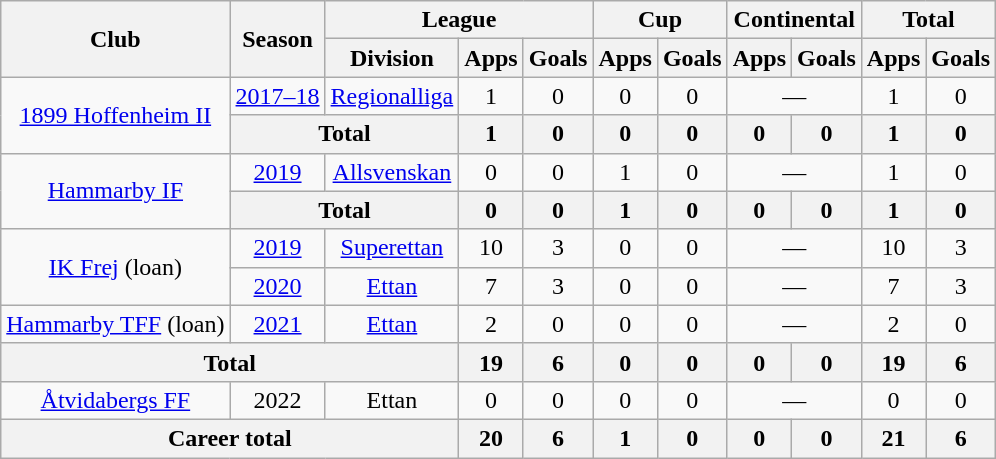<table class="wikitable" style="text-align:center;">
<tr>
<th rowspan="2">Club</th>
<th rowspan="2">Season</th>
<th colspan="3">League</th>
<th colspan="2">Cup</th>
<th colspan="2">Continental</th>
<th colspan="2">Total</th>
</tr>
<tr>
<th>Division</th>
<th>Apps</th>
<th>Goals</th>
<th>Apps</th>
<th>Goals</th>
<th>Apps</th>
<th>Goals</th>
<th>Apps</th>
<th>Goals</th>
</tr>
<tr>
<td rowspan="2"><a href='#'>1899 Hoffenheim II</a></td>
<td><a href='#'>2017–18</a></td>
<td rowspan="1" valign="center"><a href='#'>Regionalliga</a></td>
<td>1</td>
<td>0</td>
<td>0</td>
<td>0</td>
<td colspan="2">—</td>
<td>1</td>
<td>0</td>
</tr>
<tr>
<th colspan="2">Total</th>
<th>1</th>
<th>0</th>
<th>0</th>
<th>0</th>
<th>0</th>
<th>0</th>
<th>1</th>
<th>0</th>
</tr>
<tr>
<td rowspan="2"><a href='#'>Hammarby IF</a></td>
<td><a href='#'>2019</a></td>
<td rowspan="1" valign="center"><a href='#'>Allsvenskan</a></td>
<td>0</td>
<td>0</td>
<td>1</td>
<td>0</td>
<td colspan="2">—</td>
<td>1</td>
<td>0</td>
</tr>
<tr>
<th colspan="2">Total</th>
<th>0</th>
<th>0</th>
<th>1</th>
<th>0</th>
<th>0</th>
<th>0</th>
<th>1</th>
<th>0</th>
</tr>
<tr>
<td rowspan="2"><a href='#'>IK Frej</a> (loan)</td>
<td><a href='#'>2019</a></td>
<td rowspan="1" valign="center"><a href='#'>Superettan</a></td>
<td>10</td>
<td>3</td>
<td>0</td>
<td>0</td>
<td colspan="2">—</td>
<td>10</td>
<td>3</td>
</tr>
<tr>
<td><a href='#'>2020</a></td>
<td rowspan="1" valign="center"><a href='#'>Ettan</a></td>
<td>7</td>
<td>3</td>
<td>0</td>
<td>0</td>
<td colspan="2">—</td>
<td>7</td>
<td>3</td>
</tr>
<tr>
<td rowspan="1"><a href='#'>Hammarby TFF</a> (loan)</td>
<td><a href='#'>2021</a></td>
<td rowspan="1" valign="center"><a href='#'>Ettan</a></td>
<td>2</td>
<td>0</td>
<td>0</td>
<td>0</td>
<td colspan="2">—</td>
<td>2</td>
<td>0</td>
</tr>
<tr>
<th colspan="3">Total</th>
<th>19</th>
<th>6</th>
<th>0</th>
<th>0</th>
<th>0</th>
<th>0</th>
<th>19</th>
<th>6</th>
</tr>
<tr>
<td><a href='#'>Åtvidabergs FF</a></td>
<td>2022</td>
<td rowspan="1" valign="center">Ettan</td>
<td>0</td>
<td>0</td>
<td>0</td>
<td>0</td>
<td colspan="2">—</td>
<td>0</td>
<td>0</td>
</tr>
<tr>
<th colspan="3">Career total</th>
<th>20</th>
<th>6</th>
<th>1</th>
<th>0</th>
<th>0</th>
<th>0</th>
<th>21</th>
<th>6</th>
</tr>
</table>
